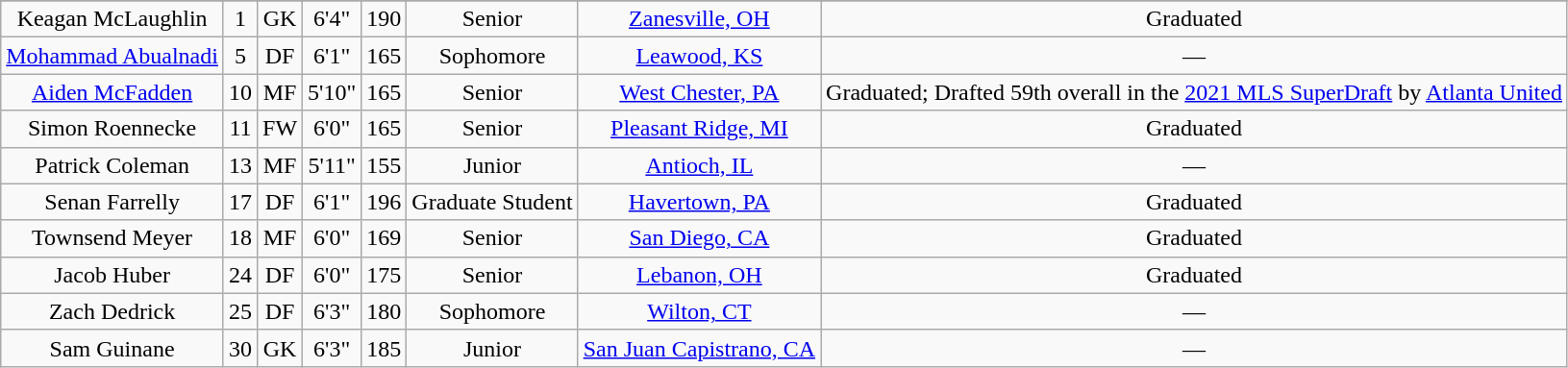<table class="wikitable sortable" border="1" style="text-align: center;">
<tr align=center>
</tr>
<tr>
<td>Keagan McLaughlin</td>
<td>1</td>
<td>GK</td>
<td>6'4"</td>
<td>190</td>
<td>Senior</td>
<td><a href='#'>Zanesville, OH</a></td>
<td>Graduated</td>
</tr>
<tr>
<td><a href='#'>Mohammad Abualnadi</a></td>
<td>5</td>
<td>DF</td>
<td>6'1"</td>
<td>165</td>
<td>Sophomore</td>
<td><a href='#'>Leawood, KS</a></td>
<td>—</td>
</tr>
<tr>
<td><a href='#'>Aiden McFadden</a></td>
<td>10</td>
<td>MF</td>
<td>5'10"</td>
<td>165</td>
<td>Senior</td>
<td><a href='#'>West Chester, PA</a></td>
<td>Graduated; Drafted 59th overall in the <a href='#'>2021 MLS SuperDraft</a> by <a href='#'>Atlanta United</a></td>
</tr>
<tr>
<td>Simon Roennecke</td>
<td>11</td>
<td>FW</td>
<td>6'0"</td>
<td>165</td>
<td>Senior</td>
<td><a href='#'>Pleasant Ridge, MI</a></td>
<td>Graduated</td>
</tr>
<tr>
<td>Patrick Coleman</td>
<td>13</td>
<td>MF</td>
<td>5'11"</td>
<td>155</td>
<td>Junior</td>
<td><a href='#'>Antioch, IL</a></td>
<td>—</td>
</tr>
<tr>
<td>Senan Farrelly</td>
<td>17</td>
<td>DF</td>
<td>6'1"</td>
<td>196</td>
<td>Graduate Student</td>
<td><a href='#'>Havertown, PA</a></td>
<td>Graduated</td>
</tr>
<tr>
<td>Townsend Meyer</td>
<td>18</td>
<td>MF</td>
<td>6'0"</td>
<td>169</td>
<td>Senior</td>
<td><a href='#'>San Diego, CA</a></td>
<td>Graduated</td>
</tr>
<tr>
<td>Jacob Huber</td>
<td>24</td>
<td>DF</td>
<td>6'0"</td>
<td>175</td>
<td>Senior</td>
<td><a href='#'>Lebanon, OH</a></td>
<td>Graduated</td>
</tr>
<tr>
<td>Zach Dedrick</td>
<td>25</td>
<td>DF</td>
<td>6'3"</td>
<td>180</td>
<td>Sophomore</td>
<td><a href='#'>Wilton, CT</a></td>
<td>—</td>
</tr>
<tr>
<td>Sam Guinane</td>
<td>30</td>
<td>GK</td>
<td>6'3"</td>
<td>185</td>
<td>Junior</td>
<td><a href='#'>San Juan Capistrano, CA</a></td>
<td>—</td>
</tr>
</table>
